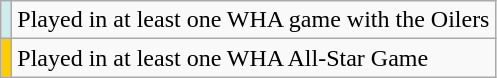<table class="wikitable sortable" style="text-align:left">
<tr>
<td style="background-color:#CFECEC"></td>
<td colspan="3">Played in at least one WHA game with the Oilers</td>
</tr>
<tr>
<td style="background-color:#FFCC00"></td>
<td colspan="3">Played in at least one WHA All-Star Game</td>
</tr>
</table>
